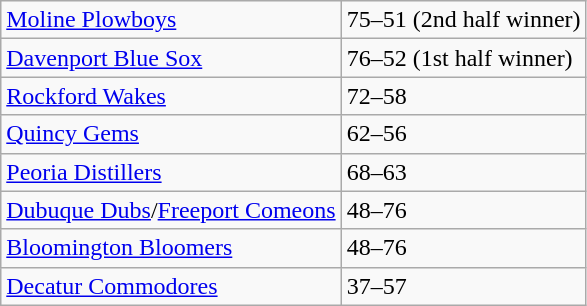<table class="wikitable">
<tr>
<td><a href='#'>Moline Plowboys</a></td>
<td>75–51 (2nd half winner)</td>
</tr>
<tr>
<td><a href='#'>Davenport Blue Sox</a></td>
<td>76–52 (1st half winner)</td>
</tr>
<tr>
<td><a href='#'>Rockford Wakes</a></td>
<td>72–58</td>
</tr>
<tr>
<td><a href='#'>Quincy Gems</a></td>
<td>62–56</td>
</tr>
<tr>
<td><a href='#'>Peoria Distillers</a></td>
<td>68–63</td>
</tr>
<tr>
<td><a href='#'>Dubuque Dubs</a>/<a href='#'>Freeport Comeons</a></td>
<td>48–76</td>
</tr>
<tr>
<td><a href='#'>Bloomington Bloomers</a></td>
<td>48–76</td>
</tr>
<tr>
<td><a href='#'>Decatur Commodores</a></td>
<td>37–57</td>
</tr>
</table>
